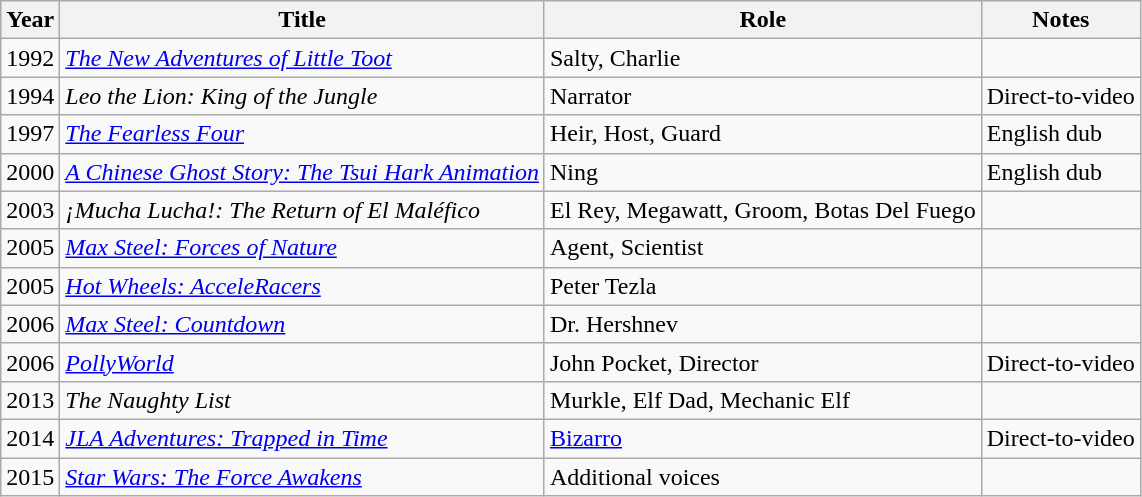<table class="wikitable sortable">
<tr>
<th>Year</th>
<th>Title</th>
<th>Role</th>
<th>Notes</th>
</tr>
<tr>
<td>1992</td>
<td><em><a href='#'>The New Adventures of Little Toot</a></em></td>
<td>Salty, Charlie</td>
<td></td>
</tr>
<tr>
<td>1994</td>
<td><em>Leo the Lion: King of the Jungle</em></td>
<td>Narrator</td>
<td>Direct-to-video</td>
</tr>
<tr>
<td>1997</td>
<td><em><a href='#'>The Fearless Four</a></em></td>
<td>Heir, Host, Guard</td>
<td>English dub</td>
</tr>
<tr>
<td>2000</td>
<td><em><a href='#'>A Chinese Ghost Story: The Tsui Hark Animation</a></em></td>
<td>Ning</td>
<td>English dub</td>
</tr>
<tr>
<td>2003</td>
<td><em>¡Mucha Lucha!: The Return of El Maléfico</em></td>
<td>El Rey, Megawatt, Groom, Botas Del Fuego</td>
<td></td>
</tr>
<tr>
<td>2005</td>
<td><em><a href='#'>Max Steel: Forces of Nature</a></em></td>
<td>Agent, Scientist</td>
<td></td>
</tr>
<tr>
<td>2005</td>
<td><em><a href='#'>Hot Wheels: AcceleRacers</a></em></td>
<td>Peter Tezla</td>
<td></td>
</tr>
<tr>
<td>2006</td>
<td><em><a href='#'>Max Steel: Countdown</a></em></td>
<td>Dr. Hershnev</td>
<td></td>
</tr>
<tr>
<td>2006</td>
<td><em><a href='#'>PollyWorld</a></em></td>
<td>John Pocket, Director</td>
<td>Direct-to-video</td>
</tr>
<tr>
<td>2013</td>
<td><em>The Naughty List</em></td>
<td>Murkle, Elf Dad, Mechanic Elf</td>
<td></td>
</tr>
<tr>
<td>2014</td>
<td><em><a href='#'>JLA Adventures: Trapped in Time</a></em></td>
<td><a href='#'>Bizarro</a></td>
<td>Direct-to-video</td>
</tr>
<tr>
<td>2015</td>
<td><em><a href='#'>Star Wars: The Force Awakens</a></em></td>
<td>Additional voices</td>
<td></td>
</tr>
</table>
